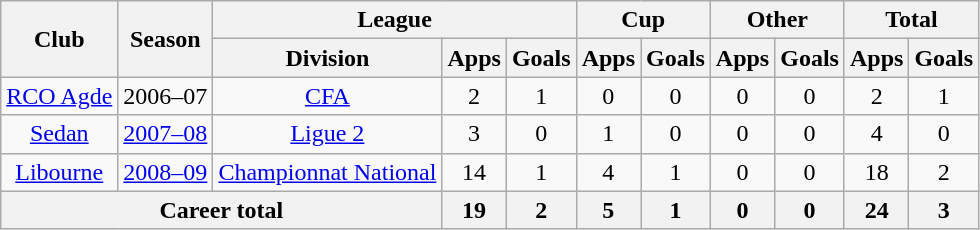<table class="wikitable" style="text-align: center">
<tr>
<th rowspan="2">Club</th>
<th rowspan="2">Season</th>
<th colspan="3">League</th>
<th colspan="2">Cup</th>
<th colspan="2">Other</th>
<th colspan="2">Total</th>
</tr>
<tr>
<th>Division</th>
<th>Apps</th>
<th>Goals</th>
<th>Apps</th>
<th>Goals</th>
<th>Apps</th>
<th>Goals</th>
<th>Apps</th>
<th>Goals</th>
</tr>
<tr>
<td><a href='#'>RCO Agde</a></td>
<td>2006–07</td>
<td><a href='#'>CFA</a></td>
<td>2</td>
<td>1</td>
<td>0</td>
<td>0</td>
<td>0</td>
<td>0</td>
<td>2</td>
<td>1</td>
</tr>
<tr>
<td><a href='#'>Sedan</a></td>
<td><a href='#'>2007–08</a></td>
<td><a href='#'>Ligue 2</a></td>
<td>3</td>
<td>0</td>
<td>1</td>
<td>0</td>
<td>0</td>
<td>0</td>
<td>4</td>
<td>0</td>
</tr>
<tr>
<td><a href='#'>Libourne</a></td>
<td><a href='#'>2008–09</a></td>
<td><a href='#'>Championnat National</a></td>
<td>14</td>
<td>1</td>
<td>4</td>
<td>1</td>
<td>0</td>
<td>0</td>
<td>18</td>
<td>2</td>
</tr>
<tr>
<th colspan="3">Career total</th>
<th>19</th>
<th>2</th>
<th>5</th>
<th>1</th>
<th>0</th>
<th>0</th>
<th>24</th>
<th>3</th>
</tr>
</table>
